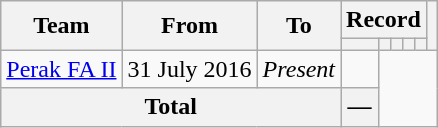<table class=wikitable style="text-align:center">
<tr>
<th rowspan=2>Team</th>
<th rowspan=2>From</th>
<th rowspan=2>To</th>
<th colspan=5>Record</th>
<th rowspan=2></th>
</tr>
<tr>
<th></th>
<th></th>
<th></th>
<th></th>
<th></th>
</tr>
<tr>
<td align=left><a href='#'>Perak FA II</a></td>
<td align=left>31 July 2016</td>
<td align=left><em>Present</em><br></td>
<td></td>
</tr>
<tr>
<th colspan=3>Total<br></th>
<th>—</th>
</tr>
</table>
